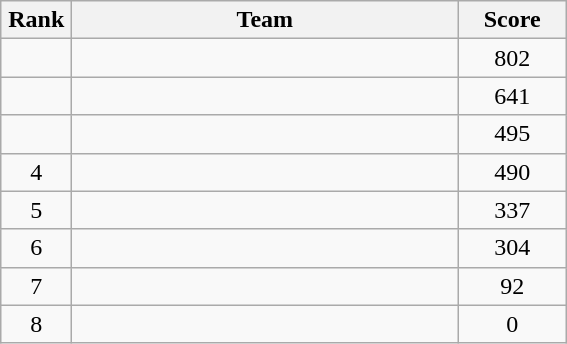<table class=wikitable style="text-align:center">
<tr>
<th width=40>Rank</th>
<th width=250>Team</th>
<th width=65>Score</th>
</tr>
<tr>
<td></td>
<td align=left></td>
<td>802</td>
</tr>
<tr>
<td></td>
<td align=left></td>
<td>641</td>
</tr>
<tr>
<td></td>
<td align=left></td>
<td>495</td>
</tr>
<tr>
<td>4</td>
<td align=left></td>
<td>490</td>
</tr>
<tr>
<td>5</td>
<td align=left></td>
<td>337</td>
</tr>
<tr>
<td>6</td>
<td align=left></td>
<td>304</td>
</tr>
<tr>
<td>7</td>
<td align=left></td>
<td>92</td>
</tr>
<tr>
<td>8</td>
<td align=left></td>
<td>0</td>
</tr>
</table>
